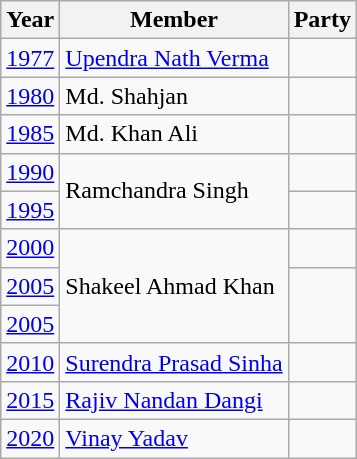<table class="wikitable sortable">
<tr>
<th>Year</th>
<th>Member</th>
<th colspan="2">Party</th>
</tr>
<tr>
<td><a href='#'>1977</a></td>
<td><a href='#'>Upendra Nath Verma</a></td>
<td></td>
</tr>
<tr>
<td><a href='#'>1980</a></td>
<td>Md. Shahjan</td>
<td></td>
</tr>
<tr>
<td><a href='#'>1985</a></td>
<td>Md. Khan Ali</td>
<td></td>
</tr>
<tr>
<td><a href='#'>1990</a></td>
<td rowspan=2>Ramchandra Singh</td>
<td></td>
</tr>
<tr>
<td><a href='#'>1995</a></td>
</tr>
<tr>
<td><a href='#'>2000</a></td>
<td rowspan=3>Shakeel Ahmad Khan</td>
<td></td>
</tr>
<tr>
<td><a href='#'>2005</a></td>
</tr>
<tr>
<td><a href='#'>2005</a></td>
</tr>
<tr>
<td><a href='#'>2010</a></td>
<td><a href='#'>Surendra Prasad Sinha</a></td>
<td></td>
</tr>
<tr>
<td><a href='#'>2015</a></td>
<td><a href='#'>Rajiv Nandan Dangi</a></td>
</tr>
<tr>
<td><a href='#'>2020</a></td>
<td><a href='#'>Vinay Yadav</a></td>
<td></td>
</tr>
</table>
